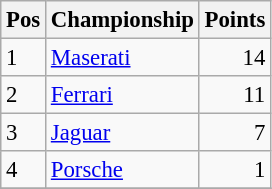<table class="wikitable" style="font-size: 95%;">
<tr>
<th>Pos</th>
<th>Championship</th>
<th>Points</th>
</tr>
<tr>
<td>1</td>
<td> <a href='#'>Maserati</a></td>
<td align="right">14</td>
</tr>
<tr>
<td>2</td>
<td> <a href='#'>Ferrari</a></td>
<td align="right">11</td>
</tr>
<tr>
<td>3</td>
<td> <a href='#'>Jaguar</a></td>
<td align="right">7</td>
</tr>
<tr>
<td>4</td>
<td> <a href='#'>Porsche</a></td>
<td align="right">1</td>
</tr>
<tr>
</tr>
</table>
